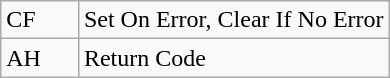<table class="wikitable">
<tr>
<td width="20%">CF</td>
<td width="80%">Set On Error, Clear If No Error</td>
</tr>
<tr>
<td width="20%">AH</td>
<td width="80%">Return Code</td>
</tr>
</table>
